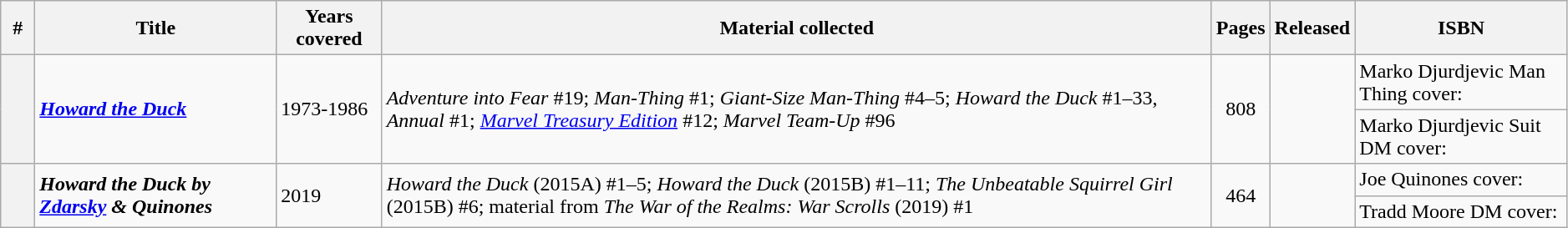<table class="wikitable sortable" width="99%">
<tr>
<th class="unsortable" width="20px">#</th>
<th>Title</th>
<th>Years covered</th>
<th class="unsortable">Material collected</th>
<th>Pages</th>
<th>Released</th>
<th class="unsortable">ISBN</th>
</tr>
<tr>
<th rowspan="2" style="background-color: light grey;"></th>
<td rowspan="2"><strong><em><a href='#'>Howard the Duck</a></em></strong></td>
<td rowspan="2">1973-1986</td>
<td rowspan="2"><em>Adventure into Fear</em> #19; <em>Man-Thing</em> #1; <em>Giant-Size Man-Thing</em> #4–5; <em>Howard the Duck</em> #1–33, <em>Annual</em> #1; <em><a href='#'>Marvel Treasury Edition</a></em> #12; <em>Marvel Team-Up</em> #96</td>
<td rowspan="2" style="text-align: center;">808</td>
<td rowspan="2"></td>
<td>Marko Djurdjevic Man Thing cover: </td>
</tr>
<tr>
<td>Marko Djurdjevic Suit DM cover: </td>
</tr>
<tr>
<th rowspan="2" style="background-color: light grey;"></th>
<td rowspan="2"><strong><em>Howard the Duck by <a href='#'>Zdarsky</a> & Quinones</em></strong></td>
<td rowspan="2"> 2019</td>
<td rowspan="2"><em>Howard the Duck</em> (2015A) #1–5; <em>Howard the Duck</em> (2015B) #1–11; <em>The Unbeatable Squirrel Girl</em> (2015B) #6; material from <em>The War of the Realms: War Scrolls</em> (2019) #1</td>
<td rowspan="2" style="text-align: center;">464</td>
<td rowspan="2"></td>
<td>Joe Quinones cover: </td>
</tr>
<tr>
<td>Tradd Moore DM cover: </td>
</tr>
</table>
